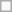<table class=wikitable style=float:right>
<tr>
<td></td>
</tr>
</table>
